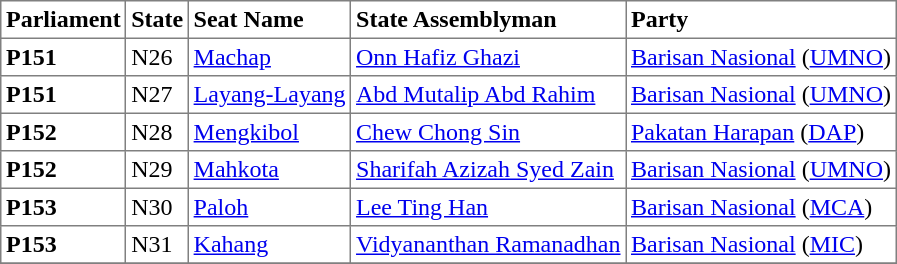<table class="toccolours sortable" border="1" cellpadding="3" style="border-collapse:collapse; text-align: left;">
<tr>
<th align="center">Parliament</th>
<th>State</th>
<th>Seat Name</th>
<th>State Assemblyman</th>
<th>Party</th>
</tr>
<tr>
<th align="left">P151</th>
<td>N26</td>
<td><a href='#'>Machap</a></td>
<td><a href='#'>Onn Hafiz Ghazi</a></td>
<td><a href='#'>Barisan Nasional</a> (<a href='#'>UMNO</a>)</td>
</tr>
<tr>
<th align="left">P151</th>
<td>N27</td>
<td><a href='#'>Layang-Layang</a></td>
<td><a href='#'>Abd Mutalip Abd Rahim</a></td>
<td><a href='#'>Barisan Nasional</a> (<a href='#'>UMNO</a>)</td>
</tr>
<tr>
<th align="left">P152</th>
<td>N28</td>
<td><a href='#'>Mengkibol</a></td>
<td><a href='#'>Chew Chong Sin</a></td>
<td><a href='#'>Pakatan Harapan</a> (<a href='#'>DAP</a>)</td>
</tr>
<tr>
<th align="left">P152</th>
<td>N29</td>
<td><a href='#'>Mahkota</a></td>
<td><a href='#'>Sharifah Azizah Syed Zain</a></td>
<td><a href='#'>Barisan Nasional</a> (<a href='#'>UMNO</a>)</td>
</tr>
<tr>
<th align="left">P153</th>
<td>N30</td>
<td><a href='#'>Paloh</a></td>
<td><a href='#'>Lee Ting Han</a></td>
<td><a href='#'>Barisan Nasional</a> (<a href='#'>MCA</a>)</td>
</tr>
<tr>
<th align="left">P153</th>
<td>N31</td>
<td><a href='#'>Kahang</a></td>
<td><a href='#'>Vidyananthan Ramanadhan</a></td>
<td><a href='#'>Barisan Nasional</a> (<a href='#'>MIC</a>)</td>
</tr>
<tr>
</tr>
</table>
